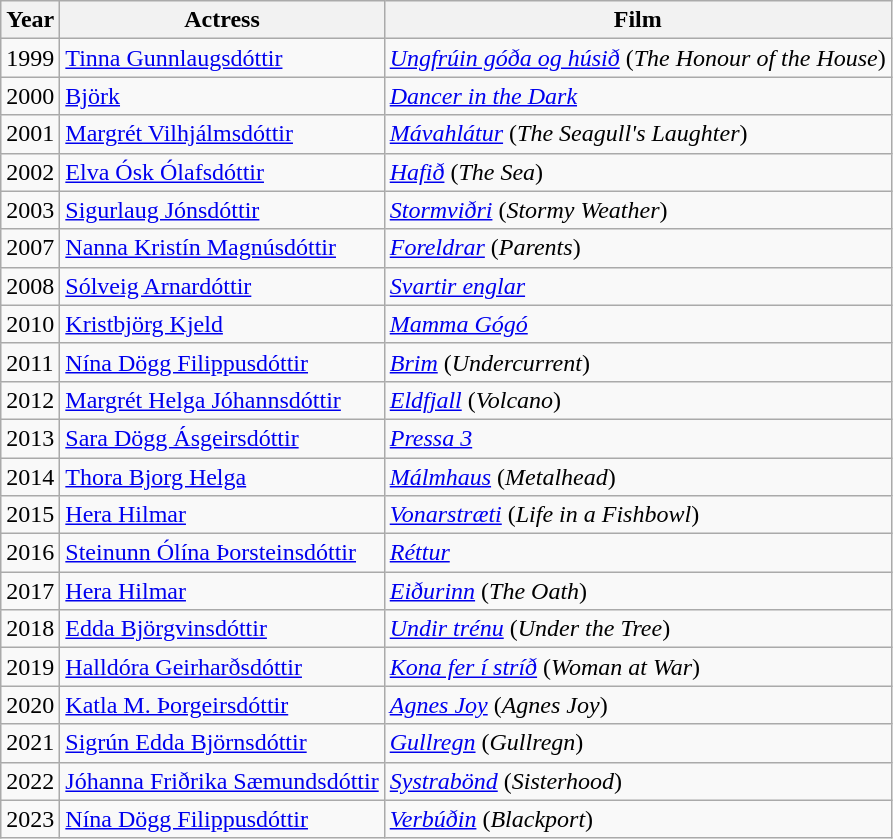<table class="wikitable">
<tr>
<th>Year</th>
<th>Actress</th>
<th>Film</th>
</tr>
<tr>
<td>1999</td>
<td><a href='#'>Tinna Gunnlaugsdóttir</a></td>
<td><em><a href='#'>Ungfrúin góða og húsið</a></em> (<em>The Honour of the House</em>)</td>
</tr>
<tr>
<td>2000</td>
<td><a href='#'>Björk</a></td>
<td><em><a href='#'>Dancer in the Dark</a></em></td>
</tr>
<tr>
<td>2001</td>
<td><a href='#'>Margrét Vilhjálmsdóttir</a></td>
<td><em><a href='#'>Mávahlátur</a></em> (<em>The Seagull's Laughter</em>)</td>
</tr>
<tr>
<td>2002</td>
<td><a href='#'>Elva Ósk Ólafsdóttir</a></td>
<td><em><a href='#'>Hafið</a></em> (<em>The Sea</em>)</td>
</tr>
<tr>
<td>2003</td>
<td><a href='#'>Sigurlaug Jónsdóttir</a></td>
<td><em><a href='#'>Stormviðri</a></em> (<em>Stormy Weather</em>)</td>
</tr>
<tr>
<td>2007</td>
<td><a href='#'>Nanna Kristín Magnúsdóttir</a></td>
<td><em><a href='#'>Foreldrar</a></em> (<em>Parents</em>)</td>
</tr>
<tr>
<td>2008</td>
<td><a href='#'>Sólveig Arnardóttir</a></td>
<td><em><a href='#'>Svartir englar</a></em></td>
</tr>
<tr>
<td>2010</td>
<td><a href='#'>Kristbjörg Kjeld</a></td>
<td><em><a href='#'>Mamma Gógó</a></em></td>
</tr>
<tr>
<td>2011</td>
<td><a href='#'>Nína Dögg Filippusdóttir</a></td>
<td><em><a href='#'>Brim</a></em> (<em>Undercurrent</em>)</td>
</tr>
<tr>
<td>2012</td>
<td><a href='#'>Margrét Helga Jóhannsdóttir</a></td>
<td><em><a href='#'>Eldfjall</a></em> (<em>Volcano</em>)</td>
</tr>
<tr>
<td>2013</td>
<td><a href='#'>Sara Dögg Ásgeirsdóttir</a></td>
<td><em><a href='#'>Pressa 3</a></em></td>
</tr>
<tr>
<td>2014</td>
<td><a href='#'>Thora Bjorg Helga</a></td>
<td><em><a href='#'>Málmhaus</a></em> (<em>Metalhead</em>)</td>
</tr>
<tr>
<td>2015</td>
<td><a href='#'>Hera Hilmar</a></td>
<td><em><a href='#'>Vonarstræti</a></em> (<em>Life in a Fishbowl</em>)</td>
</tr>
<tr>
<td>2016</td>
<td><a href='#'>Steinunn Ólína Þorsteinsdóttir</a></td>
<td><em><a href='#'>Réttur</a></em></td>
</tr>
<tr>
<td>2017</td>
<td><a href='#'>Hera Hilmar</a></td>
<td><em><a href='#'>Eiðurinn</a></em> (<em>The Oath</em>)</td>
</tr>
<tr>
<td>2018</td>
<td><a href='#'>Edda Björgvinsdóttir</a></td>
<td><em><a href='#'>Undir trénu</a></em> (<em>Under the Tree</em>)</td>
</tr>
<tr>
<td>2019</td>
<td><a href='#'>Halldóra Geirharðsdóttir</a></td>
<td><em><a href='#'>Kona fer í stríð</a></em> (<em>Woman at War</em>)</td>
</tr>
<tr>
<td>2020</td>
<td><a href='#'>Katla M. Þorgeirsdóttir</a></td>
<td><em><a href='#'>Agnes Joy</a></em> (<em>Agnes Joy</em>)</td>
</tr>
<tr>
<td>2021</td>
<td><a href='#'>Sigrún Edda Björnsdóttir</a></td>
<td><em><a href='#'>Gullregn</a></em> (<em>Gullregn</em>)</td>
</tr>
<tr>
<td>2022</td>
<td><a href='#'>Jóhanna Friðrika Sæmundsdóttir</a></td>
<td><em><a href='#'>Systrabönd</a></em> (<em>Sisterhood</em>)</td>
</tr>
<tr>
<td>2023</td>
<td><a href='#'>Nína Dögg Filippusdóttir</a></td>
<td><em><a href='#'>Verbúðin</a></em> (<em>Blackport</em>)</td>
</tr>
</table>
